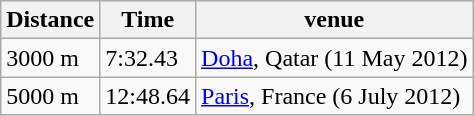<table class="wikitable">
<tr>
<th>Distance</th>
<th>Time</th>
<th>venue</th>
</tr>
<tr>
<td>3000 m</td>
<td>7:32.43</td>
<td><a href='#'>Doha</a>, Qatar  (11 May 2012)</td>
</tr>
<tr>
<td>5000 m</td>
<td>12:48.64</td>
<td><a href='#'>Paris</a>, France (6 July 2012)</td>
</tr>
</table>
